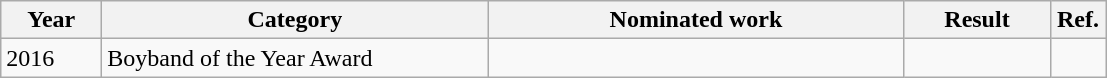<table class="wikitable">
<tr>
<th width=60>Year</th>
<th style="width:250px;">Category</th>
<th style="width:270px;">Nominated work</th>
<th width="90">Result</th>
<th width="30">Ref.</th>
</tr>
<tr>
<td>2016</td>
<td>Boyband of the Year Award</td>
<td></td>
<td></td>
<td></td>
</tr>
</table>
